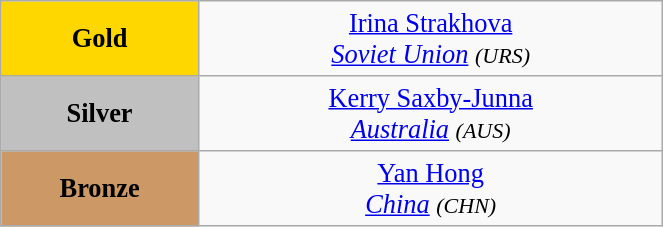<table class="wikitable" style=" text-align:center; font-size:110%;" width="35%">
<tr>
<td bgcolor="gold"><strong>Gold</strong></td>
<td> <a href='#'>Irina Strakhova</a><br><em><a href='#'>Soviet Union</a> <small>(URS)</small></em></td>
</tr>
<tr>
<td bgcolor="silver"><strong>Silver</strong></td>
<td> <a href='#'>Kerry Saxby-Junna</a><br><em><a href='#'>Australia</a> <small>(AUS)</small></em></td>
</tr>
<tr>
<td bgcolor="CC9966"><strong>Bronze</strong></td>
<td> <a href='#'>Yan Hong</a><br><em><a href='#'>China</a> <small>(CHN)</small></em></td>
</tr>
</table>
